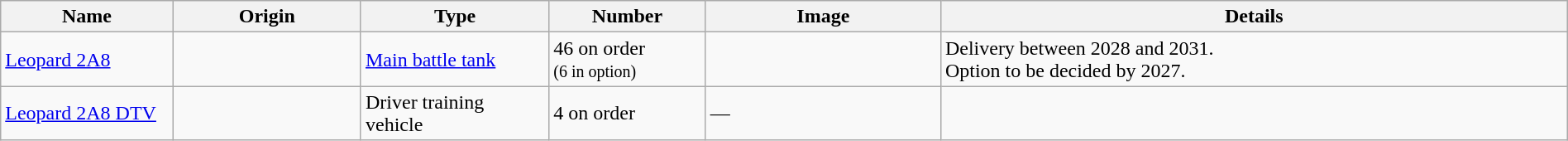<table class="wikitable" style="margin:auto; width:100%;">
<tr>
<th style="text-align: center; width:11%;">Name</th>
<th style="text-align: center; width:12%;">Origin</th>
<th style="text-align: center; width:12%;">Type</th>
<th style="text-align: center; width:10%;">Number</th>
<th style="text-align: center; width:15%;">Image</th>
<th style="text-align: center; width:40%;">Details</th>
</tr>
<tr>
<td><a href='#'>Leopard 2A8</a></td>
<td><small></small></td>
<td><a href='#'>Main battle tank</a></td>
<td>46 on order<br><small>(6 in option)</small></td>
<td></td>
<td> Delivery between 2028 and 2031.<br>Option to be decided by 2027.</td>
</tr>
<tr>
<td><a href='#'>Leopard 2A8 DTV</a></td>
<td><small></small></td>
<td>Driver training vehicle</td>
<td>4 on order</td>
<td>—</td>
<td></td>
</tr>
</table>
